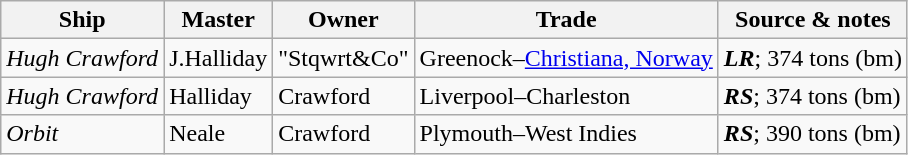<table class="sortable wikitable">
<tr>
<th>Ship</th>
<th>Master</th>
<th>Owner</th>
<th>Trade</th>
<th>Source & notes</th>
</tr>
<tr>
<td><em>Hugh Crawford</em></td>
<td>J.Halliday</td>
<td>"Stqwrt&Co"</td>
<td>Greenock–<a href='#'>Christiana, Norway</a></td>
<td><strong><em>LR</em></strong>; 374 tons (bm)</td>
</tr>
<tr>
<td><em>Hugh Crawford</em></td>
<td>Halliday</td>
<td>Crawford</td>
<td>Liverpool–Charleston</td>
<td><strong><em>RS</em></strong>; 374 tons (bm)</td>
</tr>
<tr>
<td><em>Orbit</em></td>
<td>Neale</td>
<td>Crawford</td>
<td>Plymouth–West Indies</td>
<td><strong><em>RS</em></strong>; 390 tons (bm)</td>
</tr>
</table>
